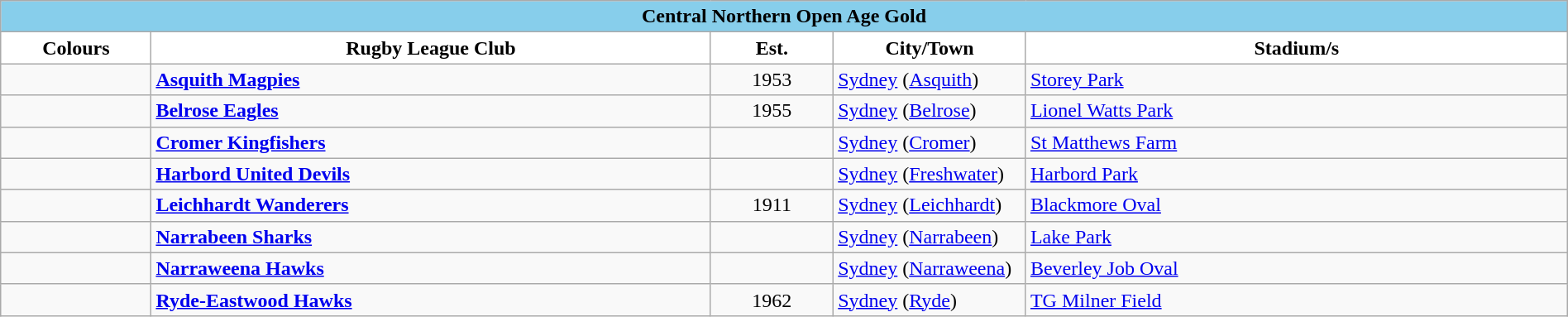<table class="wikitable" style="width: 100%">
<tr>
<td colspan="5" style="background:skyblue; text-align:center;"><strong>Central Northern Open Age Gold</strong></td>
</tr>
<tr>
<th style="background:white; width:01%">Colours</th>
<th style="background:white; width:06%">Rugby League Club</th>
<th style="background:white; width:01%">Est.</th>
<th style="background:white; width:01%">City/Town</th>
<th style="background:white; width:06%">Stadium/s</th>
</tr>
<tr>
<td style="text-align:center"></td>
<td><strong><a href='#'>Asquith Magpies</a></strong></td>
<td style="text-align:center">1953</td>
<td><a href='#'>Sydney</a> (<a href='#'>Asquith</a>)</td>
<td><a href='#'>Storey Park</a></td>
</tr>
<tr>
<td style="text-align:center"></td>
<td><strong><a href='#'>Belrose Eagles</a></strong></td>
<td style="text-align:center">1955</td>
<td><a href='#'>Sydney</a> (<a href='#'>Belrose</a>)</td>
<td><a href='#'>Lionel Watts Park</a></td>
</tr>
<tr>
<td style="text-align:center"></td>
<td><strong><a href='#'>Cromer Kingfishers</a></strong></td>
<td style="text-align:center"></td>
<td><a href='#'>Sydney</a> (<a href='#'>Cromer</a>)</td>
<td><a href='#'>St Matthews Farm</a></td>
</tr>
<tr>
<td style="text-align:center"></td>
<td><strong><a href='#'>Harbord United Devils</a></strong></td>
<td style="text-align:center"></td>
<td><a href='#'>Sydney</a> (<a href='#'>Freshwater</a>)</td>
<td><a href='#'>Harbord Park</a></td>
</tr>
<tr>
<td></td>
<td><strong><a href='#'>Leichhardt Wanderers</a></strong></td>
<td style="text-align:center">1911</td>
<td><a href='#'>Sydney</a> (<a href='#'>Leichhardt</a>)</td>
<td><a href='#'>Blackmore Oval</a></td>
</tr>
<tr>
<td style="text-align:center"></td>
<td><strong><a href='#'>Narrabeen Sharks</a></strong></td>
<td style="text-align:center"></td>
<td><a href='#'>Sydney</a> (<a href='#'>Narrabeen</a>)</td>
<td><a href='#'>Lake Park</a></td>
</tr>
<tr>
<td style="text-align:center"></td>
<td><strong><a href='#'>Narraweena Hawks</a></strong></td>
<td style="text-align:center"></td>
<td><a href='#'>Sydney</a> (<a href='#'>Narraweena</a>)</td>
<td><a href='#'>Beverley Job Oval</a></td>
</tr>
<tr>
<td style="text-align:center"></td>
<td><strong><a href='#'>Ryde-Eastwood Hawks</a></strong></td>
<td style="text-align:center">1962</td>
<td><a href='#'>Sydney</a> (<a href='#'>Ryde</a>)</td>
<td><a href='#'>TG Milner Field</a></td>
</tr>
</table>
